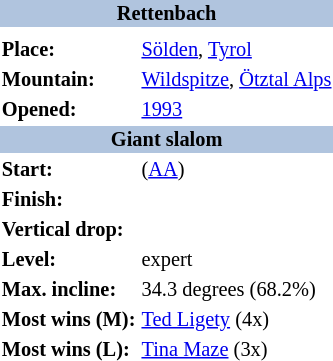<table border=0 class="toccolours float-right" align="right" style="margin:0 0 0.5em 1em; font-size: 85%;">
<tr>
<th bgcolor=#b0c4de colspan=2 align="center">Rettenbach</th>
</tr>
<tr>
<td align="center" colspan=2></td>
</tr>
<tr>
<td><strong>Place:</strong></td>
<td> <a href='#'>Sölden</a>, <a href='#'>Tyrol</a></td>
</tr>
<tr>
<td><strong>Mountain:</strong></td>
<td><a href='#'>Wildspitze</a>, <a href='#'>Ötztal Alps</a></td>
</tr>
<tr>
<td><strong>Opened:</strong></td>
<td><a href='#'>1993</a></td>
</tr>
<tr>
<th bgcolor=#b0c4de colspan=2 align="center">Giant slalom</th>
</tr>
<tr>
<td><strong>Start:</strong></td>
<td> (<a href='#'>AA</a>)</td>
</tr>
<tr>
<td><strong>Finish:</strong></td>
<td></td>
</tr>
<tr>
<td><strong>Vertical drop:</strong></td>
<td></td>
</tr>
<tr>
<td><strong>Level:</strong></td>
<td> expert</td>
</tr>
<tr>
<td><strong>Max. incline:</strong></td>
<td>34.3 degrees (68.2%)</td>
</tr>
<tr>
<td><strong>Most wins (M):</strong></td>
<td> <a href='#'>Ted Ligety</a> (4x)</td>
</tr>
<tr>
<td><strong>Most wins (L):</strong></td>
<td> <a href='#'>Tina Maze</a> (3x)</td>
</tr>
</table>
